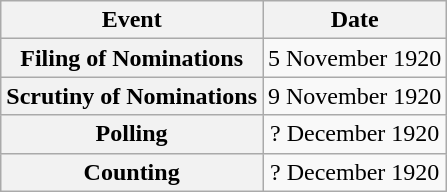<table class="wikitable" style="text-align:center">
<tr>
<th>Event</th>
<th>Date</th>
</tr>
<tr>
<th>Filing of Nominations</th>
<td>5 November 1920</td>
</tr>
<tr>
<th>Scrutiny of Nominations</th>
<td>9 November 1920</td>
</tr>
<tr>
<th>Polling</th>
<td>? December 1920</td>
</tr>
<tr>
<th>Counting</th>
<td>? December 1920</td>
</tr>
</table>
